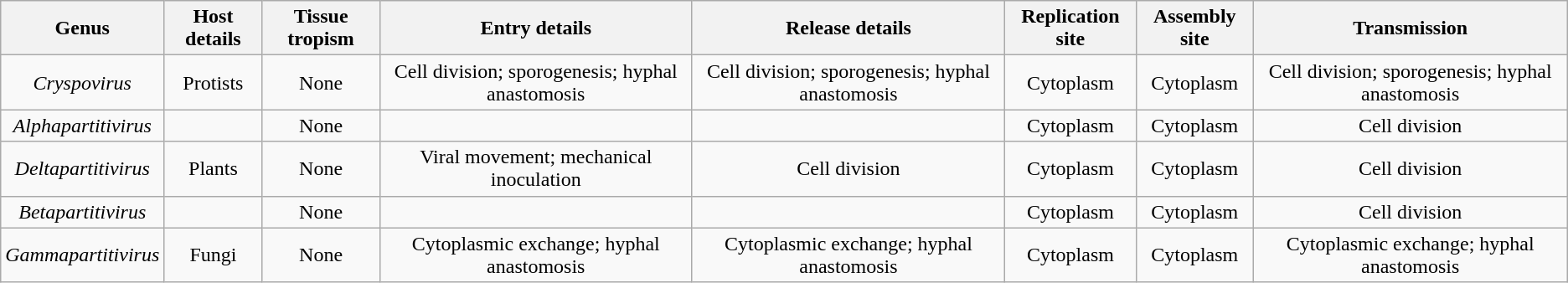<table class="wikitable sortable collapsible collapsed" style="text-align:center">
<tr>
<th>Genus</th>
<th>Host details</th>
<th>Tissue tropism</th>
<th>Entry details</th>
<th>Release details</th>
<th>Replication site</th>
<th>Assembly site</th>
<th>Transmission</th>
</tr>
<tr>
<td><em>Cryspovirus</em></td>
<td>Protists</td>
<td>None</td>
<td>Cell division; sporogenesis; hyphal anastomosis</td>
<td>Cell division; sporogenesis; hyphal anastomosis</td>
<td>Cytoplasm</td>
<td>Cytoplasm</td>
<td>Cell division; sporogenesis; hyphal anastomosis</td>
</tr>
<tr>
<td><em>Alphapartitivirus</em></td>
<td></td>
<td>None</td>
<td></td>
<td></td>
<td>Cytoplasm</td>
<td>Cytoplasm</td>
<td>Cell division</td>
</tr>
<tr>
<td><em>Deltapartitivirus</em></td>
<td>Plants</td>
<td>None</td>
<td>Viral movement; mechanical inoculation</td>
<td>Cell division</td>
<td>Cytoplasm</td>
<td>Cytoplasm</td>
<td>Cell division</td>
</tr>
<tr>
<td><em>Betapartitivirus</em></td>
<td></td>
<td>None</td>
<td></td>
<td></td>
<td>Cytoplasm</td>
<td>Cytoplasm</td>
<td>Cell division</td>
</tr>
<tr>
<td><em>Gammapartitivirus</em></td>
<td>Fungi</td>
<td>None</td>
<td>Cytoplasmic exchange; hyphal anastomosis</td>
<td>Cytoplasmic exchange; hyphal anastomosis</td>
<td>Cytoplasm</td>
<td>Cytoplasm</td>
<td>Cytoplasmic exchange; hyphal anastomosis</td>
</tr>
</table>
